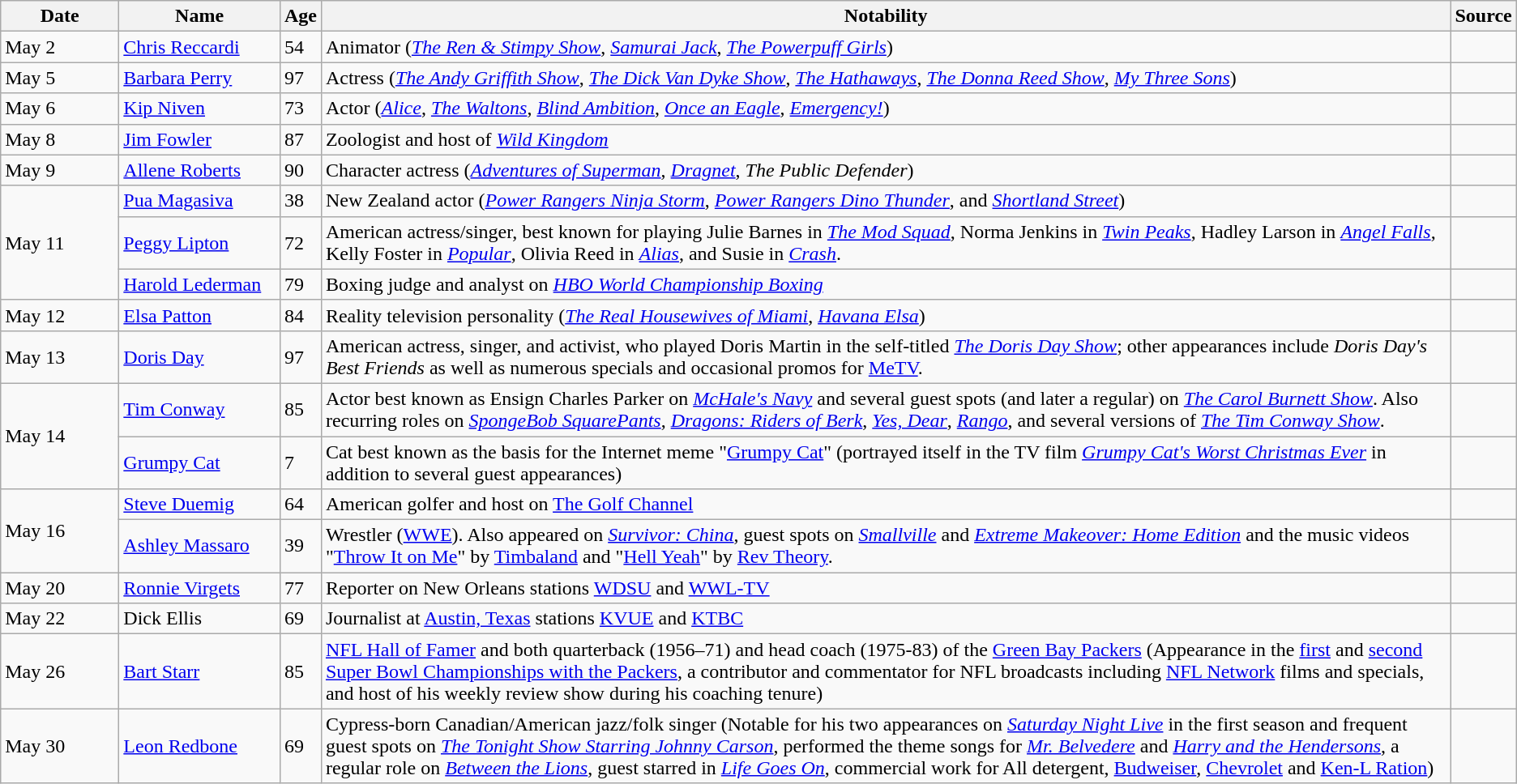<table class="wikitable sortable">
<tr ">
<th width=90>Date</th>
<th width=125>Name</th>
<th>Age</th>
<th class="unsortable">Notability</th>
<th class="unsortable">Source</th>
</tr>
<tr>
<td>May 2</td>
<td><a href='#'>Chris Reccardi</a></td>
<td>54</td>
<td>Animator (<em><a href='#'>The Ren & Stimpy Show</a></em>, <em><a href='#'>Samurai Jack</a></em>, <em><a href='#'>The Powerpuff Girls</a></em>)</td>
<td></td>
</tr>
<tr>
<td>May 5</td>
<td><a href='#'>Barbara Perry</a></td>
<td>97</td>
<td>Actress (<em><a href='#'>The Andy Griffith Show</a></em>, <em><a href='#'>The Dick Van Dyke Show</a></em>, <em><a href='#'>The Hathaways</a></em>, <em><a href='#'>The Donna Reed Show</a></em>, <em><a href='#'>My Three Sons</a></em>)</td>
<td></td>
</tr>
<tr>
<td>May 6</td>
<td><a href='#'>Kip Niven</a></td>
<td>73</td>
<td>Actor (<em><a href='#'>Alice</a></em>, <em><a href='#'>The Waltons</a></em>, <em><a href='#'>Blind Ambition</a></em>, <em><a href='#'>Once an Eagle</a></em>, <em><a href='#'>Emergency!</a></em>)</td>
<td></td>
</tr>
<tr>
<td>May 8</td>
<td><a href='#'>Jim Fowler</a></td>
<td>87</td>
<td>Zoologist and host of <em><a href='#'>Wild Kingdom</a></em></td>
<td></td>
</tr>
<tr>
<td>May 9</td>
<td><a href='#'>Allene Roberts</a></td>
<td>90</td>
<td>Character actress (<em><a href='#'>Adventures of Superman</a></em>, <em><a href='#'>Dragnet</a></em>, <em>The Public Defender</em>)</td>
<td></td>
</tr>
<tr>
<td rowspan=3>May 11</td>
<td><a href='#'>Pua Magasiva</a></td>
<td>38</td>
<td>New Zealand actor (<em><a href='#'>Power Rangers Ninja Storm</a></em>, <em><a href='#'>Power Rangers Dino Thunder</a></em>, and <em><a href='#'>Shortland Street</a></em>)</td>
<td></td>
</tr>
<tr>
<td><a href='#'>Peggy Lipton</a></td>
<td>72</td>
<td>American actress/singer, best known for playing Julie Barnes in <em><a href='#'>The Mod Squad</a></em>, Norma Jenkins in <em><a href='#'>Twin Peaks</a></em>, Hadley Larson in <em><a href='#'>Angel Falls</a></em>, Kelly Foster in <em><a href='#'>Popular</a></em>, Olivia Reed in <em><a href='#'>Alias</a></em>, and Susie in <em><a href='#'>Crash</a></em>.</td>
<td></td>
</tr>
<tr>
<td><a href='#'>Harold Lederman</a></td>
<td>79</td>
<td>Boxing judge and analyst on <em><a href='#'>HBO World Championship Boxing</a></em></td>
<td></td>
</tr>
<tr>
<td>May 12</td>
<td><a href='#'>Elsa Patton</a></td>
<td>84</td>
<td>Reality television personality (<em><a href='#'>The Real Housewives of Miami</a></em>, <em><a href='#'>Havana Elsa</a></em>)</td>
<td></td>
</tr>
<tr>
<td>May 13</td>
<td><a href='#'>Doris Day</a></td>
<td>97</td>
<td>American actress, singer, and activist, who played Doris Martin in the self-titled <em><a href='#'>The Doris Day Show</a></em>; other appearances include <em>Doris Day's Best Friends</em> as well as numerous specials and occasional promos for <a href='#'>MeTV</a>.</td>
<td><br></td>
</tr>
<tr>
<td rowspan=2>May 14</td>
<td><a href='#'>Tim Conway</a></td>
<td>85</td>
<td>Actor best known as Ensign Charles Parker on <em><a href='#'>McHale's Navy</a></em> and several guest spots (and later a regular) on <em><a href='#'>The Carol Burnett Show</a></em>. Also recurring roles on <em><a href='#'>SpongeBob SquarePants</a></em>, <em><a href='#'>Dragons: Riders of Berk</a></em>, <em><a href='#'>Yes, Dear</a></em>, <em><a href='#'>Rango</a></em>, and several versions of <em><a href='#'>The Tim Conway Show</a></em>.</td>
<td></td>
</tr>
<tr>
<td><a href='#'>Grumpy Cat</a></td>
<td>7</td>
<td>Cat best known as the basis for the Internet meme "<a href='#'>Grumpy Cat</a>" (portrayed itself in the TV film <em><a href='#'>Grumpy Cat's Worst Christmas Ever</a></em> in addition to several guest appearances)</td>
<td></td>
</tr>
<tr>
<td rowspan=2>May 16</td>
<td><a href='#'>Steve Duemig</a></td>
<td>64</td>
<td>American golfer and host on <a href='#'>The Golf Channel</a></td>
<td></td>
</tr>
<tr>
<td><a href='#'>Ashley Massaro</a></td>
<td>39</td>
<td>Wrestler (<a href='#'>WWE</a>). Also appeared on <em><a href='#'>Survivor: China</a></em>, guest spots on <em><a href='#'>Smallville</a></em> and <em><a href='#'>Extreme Makeover: Home Edition</a></em> and the music videos "<a href='#'>Throw It on Me</a>" by <a href='#'>Timbaland</a> and "<a href='#'>Hell Yeah</a>" by <a href='#'>Rev Theory</a>.</td>
<td></td>
</tr>
<tr>
<td>May 20</td>
<td><a href='#'>Ronnie Virgets</a></td>
<td>77</td>
<td>Reporter on New Orleans stations <a href='#'>WDSU</a> and <a href='#'>WWL-TV</a></td>
<td></td>
</tr>
<tr>
<td>May 22</td>
<td>Dick Ellis</td>
<td>69</td>
<td>Journalist at <a href='#'>Austin, Texas</a> stations <a href='#'>KVUE</a> and <a href='#'>KTBC</a></td>
<td></td>
</tr>
<tr>
<td>May 26</td>
<td><a href='#'>Bart Starr</a></td>
<td>85</td>
<td><a href='#'>NFL Hall of Famer</a> and both quarterback (1956–71) and head coach (1975-83) of the <a href='#'>Green Bay Packers</a> (Appearance in the <a href='#'>first</a> and <a href='#'>second</a> <a href='#'>Super Bowl Championships with the Packers</a>, a contributor and commentator for NFL broadcasts including <a href='#'>NFL Network</a> films and specials, and host of his weekly review show during his coaching tenure)</td>
<td></td>
</tr>
<tr>
<td>May 30</td>
<td><a href='#'>Leon Redbone</a></td>
<td>69</td>
<td>Cypress-born Canadian/American jazz/folk singer (Notable for his two appearances on <em><a href='#'>Saturday Night Live</a></em> in the first season and frequent guest spots on <em><a href='#'>The Tonight Show Starring Johnny Carson</a></em>, performed the theme songs for <em><a href='#'>Mr. Belvedere</a></em> and <em><a href='#'>Harry and the Hendersons</a></em>, a regular role on <em><a href='#'>Between the Lions</a></em>, guest starred in <em><a href='#'>Life Goes On</a></em>, commercial work for All detergent, <a href='#'>Budweiser</a>, <a href='#'>Chevrolet</a> and <a href='#'>Ken-L Ration</a>)</td>
<td></td>
</tr>
</table>
